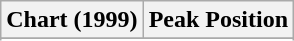<table class="wikitable">
<tr>
<th>Chart (1999)</th>
<th>Peak Position</th>
</tr>
<tr>
</tr>
<tr>
</tr>
<tr>
</tr>
<tr>
</tr>
</table>
